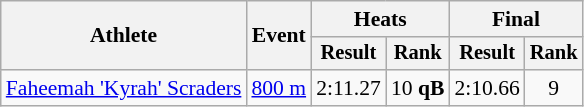<table class="wikitable" style="font-size:90%">
<tr>
<th rowspan=2>Athlete</th>
<th rowspan=2>Event</th>
<th colspan=2>Heats</th>
<th colspan=2>Final</th>
</tr>
<tr style="font-size:95%">
<th>Result</th>
<th>Rank</th>
<th>Result</th>
<th>Rank</th>
</tr>
<tr align=center>
<td align=left><a href='#'>Faheemah 'Kyrah' Scraders</a></td>
<td align=left><a href='#'>800 m</a></td>
<td>2:11.27</td>
<td>10 <strong>qB</strong></td>
<td>2:10.66</td>
<td>9</td>
</tr>
</table>
